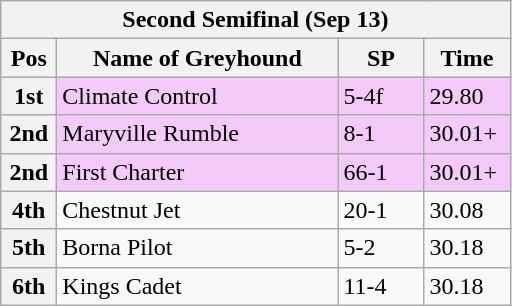<table class="wikitable">
<tr>
<th colspan="6">Second Semifinal (Sep 13)</th>
</tr>
<tr>
<th width=30>Pos</th>
<th width=180>Name of Greyhound</th>
<th width=50>SP</th>
<th width=50>Time</th>
</tr>
<tr style="background: #f4caf9;">
<th>1st</th>
<td>Climate Control</td>
<td>5-4f</td>
<td>29.80</td>
</tr>
<tr style="background: #f4caf9;">
<th>2nd</th>
<td>Maryville Rumble</td>
<td>8-1</td>
<td>30.01+</td>
</tr>
<tr style="background: #f4caf9;">
<th>2nd</th>
<td>First Charter</td>
<td>66-1</td>
<td>30.01+</td>
</tr>
<tr>
<th>4th</th>
<td>Chestnut Jet</td>
<td>20-1</td>
<td>30.08</td>
</tr>
<tr>
<th>5th</th>
<td>Borna Pilot</td>
<td>5-2</td>
<td>30.18</td>
</tr>
<tr>
<th>6th</th>
<td>Kings Cadet</td>
<td>11-4</td>
<td>30.18</td>
</tr>
</table>
